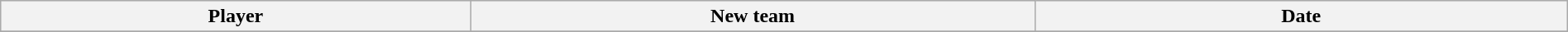<table class="wikitable" style="width:100%;">
<tr style="text-align:center; background:#ddd;">
<th style="width:30%;">Player</th>
<th style="width:36%;">New team</th>
<th style="width:34%;">Date</th>
</tr>
<tr>
</tr>
</table>
